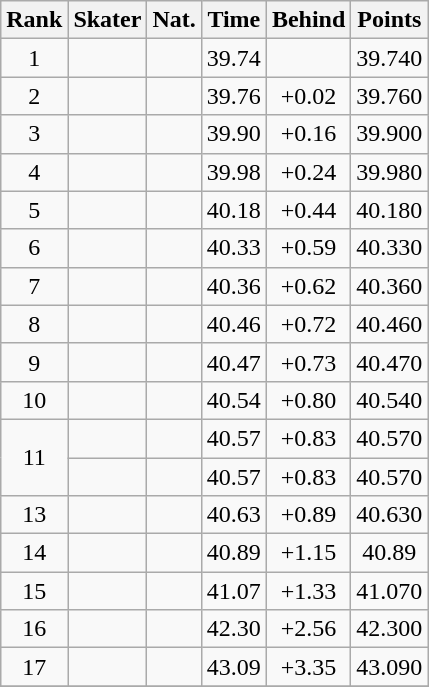<table class="wikitable sortable" border="1" style="text-align:center">
<tr>
<th>Rank</th>
<th>Skater</th>
<th>Nat.</th>
<th>Time</th>
<th>Behind</th>
<th>Points</th>
</tr>
<tr>
<td>1</td>
<td align=left></td>
<td></td>
<td>39.74</td>
<td></td>
<td>39.740</td>
</tr>
<tr>
<td>2</td>
<td align=left></td>
<td></td>
<td>39.76</td>
<td>+0.02</td>
<td>39.760</td>
</tr>
<tr>
<td>3</td>
<td align=left></td>
<td></td>
<td>39.90</td>
<td>+0.16</td>
<td>39.900</td>
</tr>
<tr>
<td>4</td>
<td align=left></td>
<td></td>
<td>39.98</td>
<td>+0.24</td>
<td>39.980</td>
</tr>
<tr>
<td>5</td>
<td align=left></td>
<td></td>
<td>40.18</td>
<td>+0.44</td>
<td>40.180</td>
</tr>
<tr>
<td>6</td>
<td align=left></td>
<td></td>
<td>40.33</td>
<td>+0.59</td>
<td>40.330</td>
</tr>
<tr>
<td>7</td>
<td align=left></td>
<td></td>
<td>40.36</td>
<td>+0.62</td>
<td>40.360</td>
</tr>
<tr>
<td>8</td>
<td align=left></td>
<td></td>
<td>40.46</td>
<td>+0.72</td>
<td>40.460</td>
</tr>
<tr>
<td>9</td>
<td align=left></td>
<td></td>
<td>40.47</td>
<td>+0.73</td>
<td>40.470</td>
</tr>
<tr>
<td>10</td>
<td align=left></td>
<td></td>
<td>40.54</td>
<td>+0.80</td>
<td>40.540</td>
</tr>
<tr>
<td rowspan=2>11</td>
<td align=left></td>
<td></td>
<td>40.57</td>
<td>+0.83</td>
<td>40.570</td>
</tr>
<tr>
<td align=left></td>
<td></td>
<td>40.57</td>
<td>+0.83</td>
<td>40.570</td>
</tr>
<tr>
<td>13</td>
<td align=left></td>
<td></td>
<td>40.63</td>
<td>+0.89</td>
<td>40.630</td>
</tr>
<tr>
<td>14</td>
<td align=left></td>
<td></td>
<td>40.89</td>
<td>+1.15</td>
<td>40.89</td>
</tr>
<tr>
<td>15</td>
<td align=left></td>
<td></td>
<td>41.07</td>
<td>+1.33</td>
<td>41.070</td>
</tr>
<tr>
<td>16</td>
<td align=left></td>
<td></td>
<td>42.30</td>
<td>+2.56</td>
<td>42.300</td>
</tr>
<tr>
<td>17</td>
<td align=left></td>
<td></td>
<td>43.09</td>
<td>+3.35</td>
<td>43.090</td>
</tr>
<tr>
</tr>
</table>
